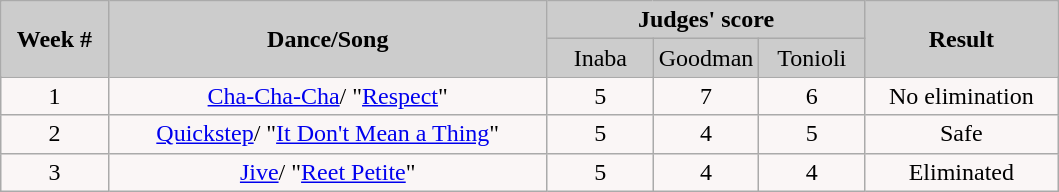<table class="wikitable" border="1" style="float:left;">
<tr>
<td rowspan="2" bgcolor="#CCCCCC" align="Center"><strong>Week #</strong></td>
<td rowspan="2" bgcolor="#CCCCCC" align="Center"><strong>Dance/Song</strong></td>
<td colspan="3" bgcolor="#CCCCCC" align="Center"><strong>Judges' score</strong></td>
<td rowspan="2" bgcolor="#CCCCCC" align="Center"><strong>Result</strong></td>
</tr>
<tr>
<td bgcolor="#CCCCCC" width="10%" align="center">Inaba</td>
<td bgcolor="#CCCCCC" width="10%" align="center">Goodman</td>
<td bgcolor="#CCCCCC" width="10%" align="center">Tonioli</td>
</tr>
<tr>
<td align="center" bgcolor="#FAF6F6">1</td>
<td align="center" bgcolor="#FAF6F6"><a href='#'>Cha-Cha-Cha</a>/ "<a href='#'>Respect</a>"</td>
<td align="center" bgcolor="#FAF6F6">5</td>
<td align="center" bgcolor="#FAF6F6">7</td>
<td align="center" bgcolor="#FAF6F6">6</td>
<td align="center" bgcolor="#FAF6F6">No elimination</td>
</tr>
<tr>
<td align="center" bgcolor="#FAF6F6">2</td>
<td align="center" bgcolor="#FAF6F6"><a href='#'>Quickstep</a>/ "<a href='#'>It Don't Mean a Thing</a>"</td>
<td align="center" bgcolor="#FAF6F6">5</td>
<td align="center" bgcolor="#FAF6F6">4</td>
<td align="center" bgcolor="#FAF6F6">5</td>
<td align="center" bgcolor="#FAF6F6">Safe</td>
</tr>
<tr>
<td align="center" bgcolor="#FAF6F6">3</td>
<td align="center" bgcolor="#FAF6F6"><a href='#'>Jive</a>/ "<a href='#'>Reet Petite</a>"</td>
<td align="center" bgcolor="#FAF6F6">5</td>
<td align="center" bgcolor="#FAF6F6">4</td>
<td align="center" bgcolor="#FAF6F6">4</td>
<td align="center" bgcolor="#FAF6F6">Eliminated</td>
</tr>
</table>
